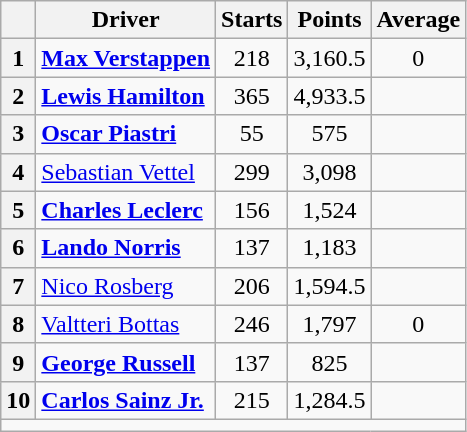<table class="wikitable" style="text-align:center">
<tr>
<th></th>
<th>Driver</th>
<th>Starts</th>
<th>Points</th>
<th>Average</th>
</tr>
<tr>
<th>1</th>
<td align=left> <strong><a href='#'>Max Verstappen</a></strong></td>
<td>218</td>
<td>3,160.5</td>
<td>0</td>
</tr>
<tr>
<th>2</th>
<td align=left> <strong><a href='#'>Lewis Hamilton</a></strong></td>
<td>365</td>
<td>4,933.5</td>
<td></td>
</tr>
<tr>
<th>3</th>
<td align=left> <strong><a href='#'>Oscar Piastri</a></strong></td>
<td>55</td>
<td>575</td>
<td></td>
</tr>
<tr>
<th>4</th>
<td align=left> <a href='#'>Sebastian Vettel</a></td>
<td>299</td>
<td>3,098</td>
<td></td>
</tr>
<tr>
<th>5</th>
<td align=left> <strong><a href='#'>Charles Leclerc</a></strong></td>
<td>156</td>
<td>1,524</td>
<td></td>
</tr>
<tr>
<th>6</th>
<td align=left> <strong><a href='#'>Lando Norris</a></strong></td>
<td>137</td>
<td>1,183</td>
<td></td>
</tr>
<tr>
<th>7</th>
<td align=left> <a href='#'>Nico Rosberg</a></td>
<td>206</td>
<td>1,594.5</td>
<td></td>
</tr>
<tr>
<th>8</th>
<td align=left> <a href='#'>Valtteri Bottas</a></td>
<td>246</td>
<td>1,797</td>
<td>0</td>
</tr>
<tr>
<th>9</th>
<td align=left> <strong><a href='#'>George Russell</a></strong></td>
<td>137</td>
<td>825</td>
<td></td>
</tr>
<tr>
<th>10</th>
<td align=left> <strong><a href='#'>Carlos Sainz Jr.</a></strong></td>
<td>215</td>
<td>1,284.5</td>
<td></td>
</tr>
<tr>
<td colspan=5></td>
</tr>
</table>
